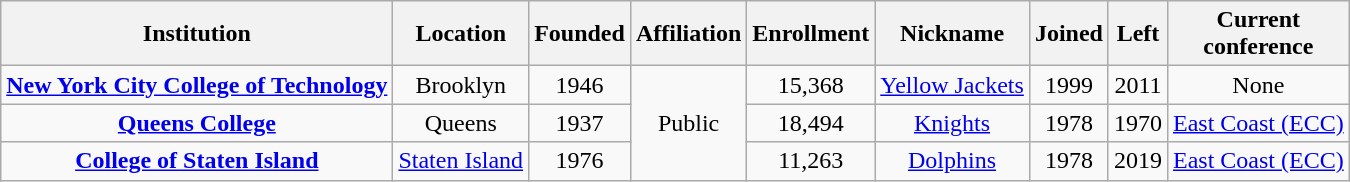<table class="wikitable sortable" style="text-align:center;">
<tr>
<th>Institution</th>
<th>Location</th>
<th>Founded</th>
<th>Affiliation</th>
<th>Enrollment</th>
<th>Nickname</th>
<th>Joined</th>
<th>Left</th>
<th>Current<br>conference</th>
</tr>
<tr>
<td><strong><a href='#'>New York City College of Technology</a></strong></td>
<td>Brooklyn</td>
<td>1946</td>
<td rowspan="3">Public</td>
<td>15,368</td>
<td><a href='#'>Yellow Jackets</a></td>
<td>1999</td>
<td>2011</td>
<td>None</td>
</tr>
<tr>
<td><strong><a href='#'>Queens College</a></strong></td>
<td>Queens</td>
<td>1937</td>
<td>18,494</td>
<td><a href='#'>Knights</a></td>
<td>1978</td>
<td>1970</td>
<td><a href='#'>East Coast (ECC)</a></td>
</tr>
<tr>
<td><strong><a href='#'>College of Staten Island</a></strong></td>
<td><a href='#'>Staten Island</a></td>
<td>1976</td>
<td>11,263</td>
<td><a href='#'>Dolphins</a></td>
<td>1978</td>
<td>2019</td>
<td><a href='#'>East Coast (ECC)</a></td>
</tr>
</table>
